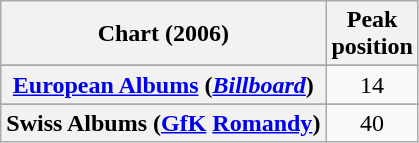<table class="wikitable sortable plainrowheaders" style="text-align:center">
<tr>
<th scope="col">Chart (2006)</th>
<th scope="col">Peak<br>position</th>
</tr>
<tr>
</tr>
<tr>
<th scope="row"><a href='#'>European Albums</a> (<em><a href='#'>Billboard</a></em>)</th>
<td>14</td>
</tr>
<tr>
</tr>
<tr>
</tr>
<tr>
<th scope="row">Swiss Albums (<a href='#'>GfK</a> <a href='#'>Romandy</a>)</th>
<td>40</td>
</tr>
</table>
